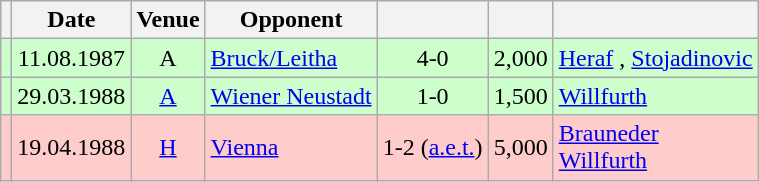<table class="wikitable" Style="text-align: center">
<tr>
<th></th>
<th>Date</th>
<th>Venue</th>
<th>Opponent</th>
<th></th>
<th></th>
<th></th>
</tr>
<tr style="background:#cfc">
<td></td>
<td>11.08.1987</td>
<td>A</td>
<td align="left"><a href='#'>Bruck/Leitha</a></td>
<td>4-0</td>
<td align="right">2,000</td>
<td align="left"><a href='#'>Heraf</a> , <a href='#'>Stojadinovic</a>   </td>
</tr>
<tr style="background:#cfc">
<td></td>
<td>29.03.1988</td>
<td><a href='#'>A</a></td>
<td align="left"><a href='#'>Wiener Neustadt</a></td>
<td>1-0</td>
<td align="right">1,500</td>
<td align="left"><a href='#'>Willfurth</a> </td>
</tr>
<tr style="background:#fcc">
<td></td>
<td>19.04.1988</td>
<td><a href='#'>H</a></td>
<td align="left"><a href='#'>Vienna</a></td>
<td>1-2 (<a href='#'>a.e.t.</a>)</td>
<td align="right">5,000</td>
<td align="left"><a href='#'>Brauneder</a>  <br> <a href='#'>Willfurth</a> </td>
</tr>
</table>
